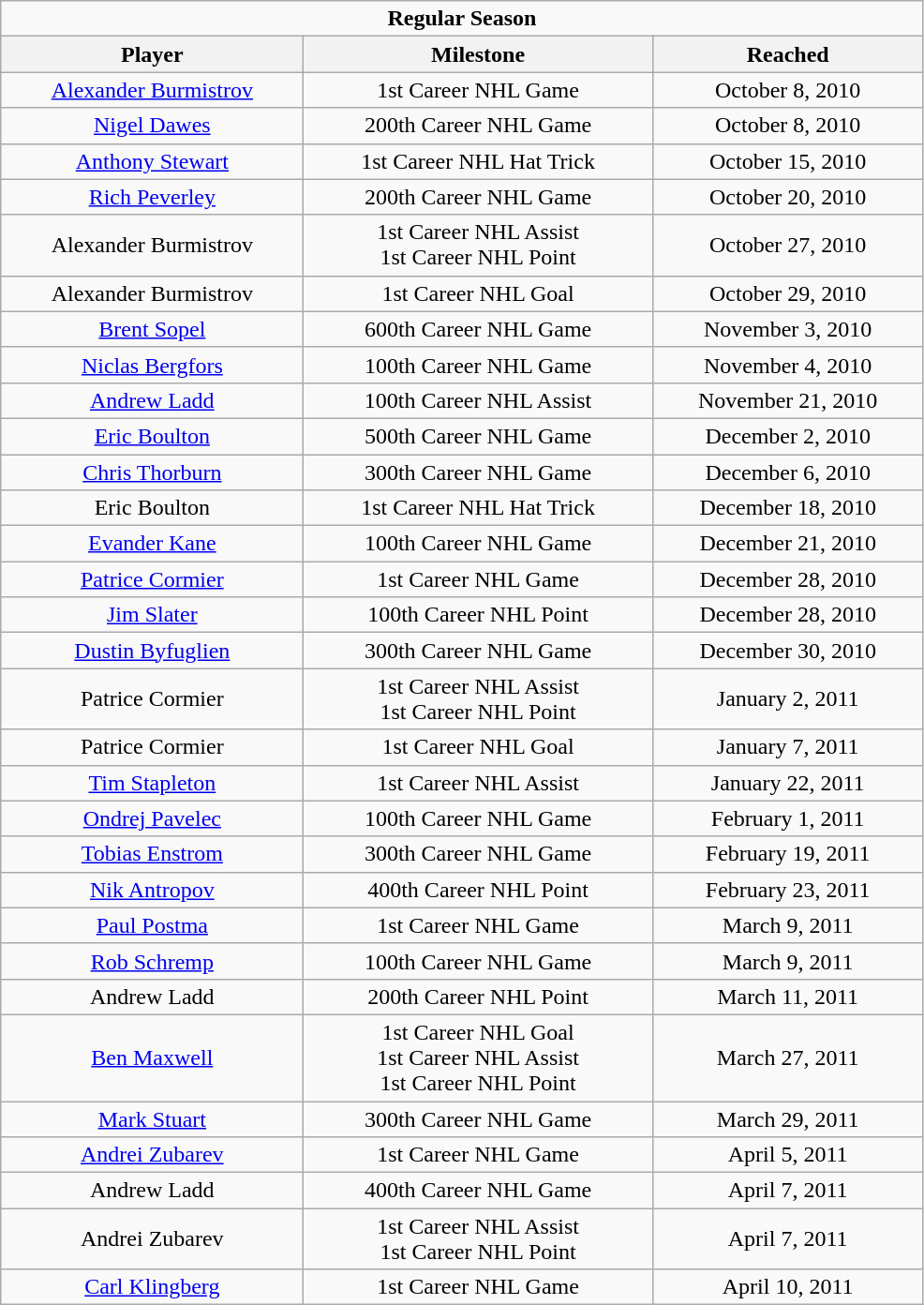<table class="wikitable" width="52%" style="text-align:center">
<tr>
<td colspan="10" align="center"><strong>Regular Season</strong></td>
</tr>
<tr>
<th>Player</th>
<th>Milestone</th>
<th>Reached</th>
</tr>
<tr>
<td><a href='#'>Alexander Burmistrov</a></td>
<td>1st Career NHL Game</td>
<td>October 8, 2010</td>
</tr>
<tr>
<td><a href='#'>Nigel Dawes</a></td>
<td>200th Career NHL Game</td>
<td>October 8, 2010</td>
</tr>
<tr>
<td><a href='#'>Anthony Stewart</a></td>
<td>1st Career NHL Hat Trick</td>
<td>October 15, 2010</td>
</tr>
<tr>
<td><a href='#'>Rich Peverley</a></td>
<td>200th Career NHL Game</td>
<td>October 20, 2010</td>
</tr>
<tr>
<td>Alexander Burmistrov</td>
<td>1st Career NHL Assist<br>1st Career NHL Point</td>
<td>October 27, 2010</td>
</tr>
<tr>
<td>Alexander Burmistrov</td>
<td>1st Career NHL Goal</td>
<td>October 29, 2010</td>
</tr>
<tr>
<td><a href='#'>Brent Sopel</a></td>
<td>600th Career NHL Game</td>
<td>November 3, 2010</td>
</tr>
<tr>
<td><a href='#'>Niclas Bergfors</a></td>
<td>100th Career NHL Game</td>
<td>November 4, 2010</td>
</tr>
<tr>
<td><a href='#'>Andrew Ladd</a></td>
<td>100th Career NHL Assist</td>
<td>November 21, 2010</td>
</tr>
<tr>
<td><a href='#'>Eric Boulton</a></td>
<td>500th Career NHL Game</td>
<td>December 2, 2010</td>
</tr>
<tr>
<td><a href='#'>Chris Thorburn</a></td>
<td>300th Career NHL Game</td>
<td>December 6, 2010</td>
</tr>
<tr>
<td>Eric Boulton</td>
<td>1st Career NHL Hat Trick</td>
<td>December 18, 2010</td>
</tr>
<tr>
<td><a href='#'>Evander Kane</a></td>
<td>100th Career NHL Game</td>
<td>December 21, 2010</td>
</tr>
<tr>
<td><a href='#'>Patrice Cormier</a></td>
<td>1st Career NHL Game</td>
<td>December 28, 2010</td>
</tr>
<tr>
<td><a href='#'>Jim Slater</a></td>
<td>100th Career NHL Point</td>
<td>December 28, 2010</td>
</tr>
<tr>
<td><a href='#'>Dustin Byfuglien</a></td>
<td>300th Career NHL Game</td>
<td>December 30, 2010</td>
</tr>
<tr>
<td>Patrice Cormier</td>
<td>1st Career NHL Assist<br>1st Career NHL Point</td>
<td>January 2, 2011</td>
</tr>
<tr>
<td>Patrice Cormier</td>
<td>1st Career NHL Goal</td>
<td>January 7, 2011</td>
</tr>
<tr>
<td><a href='#'>Tim Stapleton</a></td>
<td>1st Career NHL Assist</td>
<td>January 22, 2011</td>
</tr>
<tr>
<td><a href='#'>Ondrej Pavelec</a></td>
<td>100th Career NHL Game</td>
<td>February 1, 2011</td>
</tr>
<tr>
<td><a href='#'>Tobias Enstrom</a></td>
<td>300th Career NHL Game</td>
<td>February 19, 2011</td>
</tr>
<tr>
<td><a href='#'>Nik Antropov</a></td>
<td>400th Career NHL Point</td>
<td>February 23, 2011</td>
</tr>
<tr>
<td><a href='#'>Paul Postma</a></td>
<td>1st Career NHL Game</td>
<td>March 9, 2011</td>
</tr>
<tr>
<td><a href='#'>Rob Schremp</a></td>
<td>100th Career NHL Game</td>
<td>March 9, 2011</td>
</tr>
<tr>
<td>Andrew Ladd</td>
<td>200th Career NHL Point</td>
<td>March 11, 2011</td>
</tr>
<tr>
<td><a href='#'>Ben Maxwell</a></td>
<td>1st Career NHL Goal<br>1st Career NHL Assist<br>1st Career NHL Point</td>
<td>March 27, 2011</td>
</tr>
<tr>
<td><a href='#'>Mark Stuart</a></td>
<td>300th Career NHL Game</td>
<td>March 29, 2011</td>
</tr>
<tr>
<td><a href='#'>Andrei Zubarev</a></td>
<td>1st Career NHL Game</td>
<td>April 5, 2011</td>
</tr>
<tr>
<td>Andrew Ladd</td>
<td>400th Career NHL Game</td>
<td>April 7, 2011</td>
</tr>
<tr>
<td>Andrei Zubarev</td>
<td>1st Career NHL Assist<br>1st Career NHL Point</td>
<td>April 7, 2011</td>
</tr>
<tr>
<td><a href='#'>Carl Klingberg</a></td>
<td>1st Career NHL Game</td>
<td>April 10, 2011</td>
</tr>
</table>
